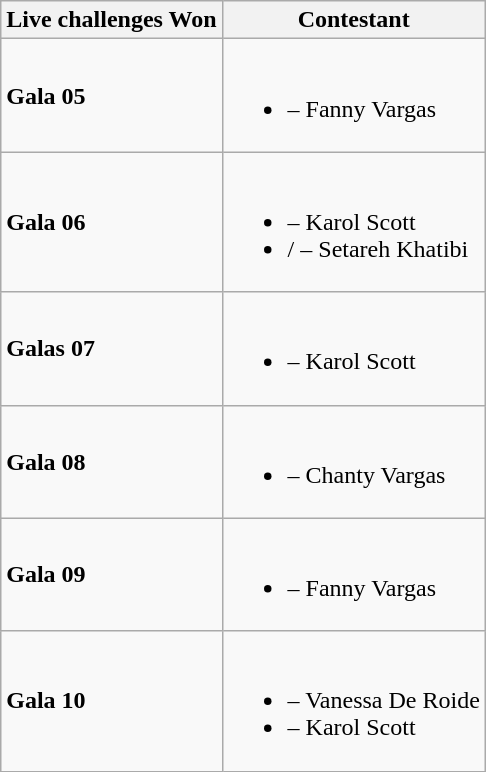<table class="wikitable">
<tr>
<th>Live challenges Won</th>
<th>Contestant</th>
</tr>
<tr>
<td><strong>Gala 05</strong></td>
<td><br><ul><li><strong></strong> – Fanny Vargas</li></ul></td>
</tr>
<tr>
<td><strong>Gala 06</strong></td>
<td><br><ul><li><strong></strong> – Karol Scott</li><li><strong></strong>/<strong></strong> – Setareh Khatibi</li></ul></td>
</tr>
<tr>
<td><strong>Galas 07</strong></td>
<td><br><ul><li><strong></strong> – Karol Scott</li></ul></td>
</tr>
<tr>
<td><strong>Gala 08</strong></td>
<td><br><ul><li><strong></strong> – Chanty Vargas</li></ul></td>
</tr>
<tr>
<td><strong>Gala 09</strong></td>
<td><br><ul><li><strong></strong> – Fanny Vargas</li></ul></td>
</tr>
<tr>
<td><strong>Gala 10</strong></td>
<td><br><ul><li><strong></strong> – Vanessa De Roide</li><li><strong></strong> – Karol Scott</li></ul></td>
</tr>
</table>
